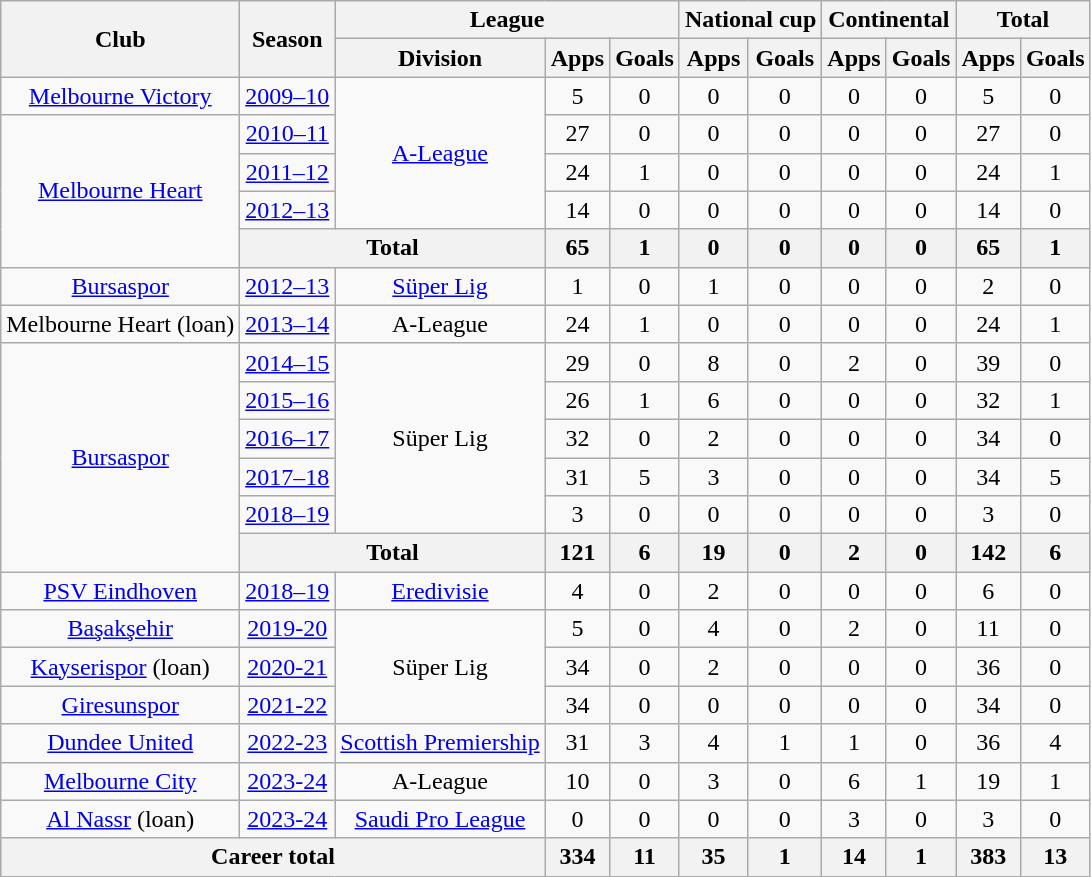<table class="wikitable" style="text-align:center">
<tr>
<th rowspan="2">Club</th>
<th rowspan="2">Season</th>
<th colspan="3">League</th>
<th colspan="2">National cup</th>
<th colspan="2">Continental</th>
<th colspan="2">Total</th>
</tr>
<tr>
<th>Division</th>
<th>Apps</th>
<th>Goals</th>
<th>Apps</th>
<th>Goals</th>
<th>Apps</th>
<th>Goals</th>
<th>Apps</th>
<th>Goals</th>
</tr>
<tr>
<td><a href='#'>Melbourne Victory</a></td>
<td><a href='#'>2009–10</a></td>
<td rowspan="4"><a href='#'>A-League</a></td>
<td>5</td>
<td>0</td>
<td>0</td>
<td>0</td>
<td>0</td>
<td>0</td>
<td>5</td>
<td>0</td>
</tr>
<tr>
<td rowspan="4"><a href='#'>Melbourne Heart</a></td>
<td><a href='#'>2010–11</a></td>
<td>27</td>
<td>0</td>
<td>0</td>
<td>0</td>
<td>0</td>
<td>0</td>
<td>27</td>
<td>0</td>
</tr>
<tr>
<td><a href='#'>2011–12</a></td>
<td>24</td>
<td>1</td>
<td>0</td>
<td>0</td>
<td>0</td>
<td>0</td>
<td>24</td>
<td>1</td>
</tr>
<tr>
<td><a href='#'>2012–13</a></td>
<td>14</td>
<td>0</td>
<td>0</td>
<td>0</td>
<td>0</td>
<td>0</td>
<td>14</td>
<td>0</td>
</tr>
<tr>
<th colspan="2">Total</th>
<th>65</th>
<th>1</th>
<th>0</th>
<th>0</th>
<th>0</th>
<th>0</th>
<th>65</th>
<th>1</th>
</tr>
<tr>
<td><a href='#'>Bursaspor</a></td>
<td><a href='#'>2012–13</a></td>
<td><a href='#'>Süper Lig</a></td>
<td>1</td>
<td>0</td>
<td>1</td>
<td>0</td>
<td>0</td>
<td>0</td>
<td>2</td>
<td>0</td>
</tr>
<tr>
<td>Melbourne Heart (loan)</td>
<td><a href='#'>2013–14</a></td>
<td>A-League</td>
<td>24</td>
<td>1</td>
<td>0</td>
<td>0</td>
<td>0</td>
<td>0</td>
<td>24</td>
<td>1</td>
</tr>
<tr>
<td rowspan="6"><a href='#'>Bursaspor</a></td>
<td><a href='#'>2014–15</a></td>
<td rowspan="5">Süper Lig</td>
<td>29</td>
<td>0</td>
<td>8</td>
<td>0</td>
<td>2</td>
<td>0</td>
<td>39</td>
<td>0</td>
</tr>
<tr>
<td><a href='#'>2015–16</a></td>
<td>26</td>
<td>1</td>
<td>6</td>
<td>0</td>
<td>0</td>
<td>0</td>
<td>32</td>
<td>1</td>
</tr>
<tr>
<td><a href='#'>2016–17</a></td>
<td>32</td>
<td>0</td>
<td>2</td>
<td>0</td>
<td>0</td>
<td>0</td>
<td>34</td>
<td>0</td>
</tr>
<tr>
<td><a href='#'>2017–18</a></td>
<td>31</td>
<td>5</td>
<td>3</td>
<td>0</td>
<td>0</td>
<td>0</td>
<td>34</td>
<td>5</td>
</tr>
<tr>
<td><a href='#'>2018–19</a></td>
<td>3</td>
<td>0</td>
<td>0</td>
<td>0</td>
<td>0</td>
<td>0</td>
<td>3</td>
<td>0</td>
</tr>
<tr>
<th colspan="2">Total</th>
<th>121</th>
<th>6</th>
<th>19</th>
<th>0</th>
<th>2</th>
<th>0</th>
<th>142</th>
<th>6</th>
</tr>
<tr>
<td><a href='#'>PSV Eindhoven</a></td>
<td><a href='#'>2018–19</a></td>
<td><a href='#'>Eredivisie</a></td>
<td>4</td>
<td>0</td>
<td>2</td>
<td>0</td>
<td>0</td>
<td>0</td>
<td>6</td>
<td>0</td>
</tr>
<tr>
<td><a href='#'>Başakşehir</a></td>
<td><a href='#'>2019-20</a></td>
<td rowspan="3">Süper Lig</td>
<td>5</td>
<td>0</td>
<td>4</td>
<td>0</td>
<td>2</td>
<td>0</td>
<td>11</td>
<td>0</td>
</tr>
<tr>
<td><a href='#'>Kayserispor</a> (loan)</td>
<td><a href='#'>2020-21</a></td>
<td>34</td>
<td>0</td>
<td>2</td>
<td>0</td>
<td>0</td>
<td>0</td>
<td>36</td>
<td>0</td>
</tr>
<tr>
<td><a href='#'>Giresunspor</a></td>
<td><a href='#'>2021-22</a></td>
<td>34</td>
<td>0</td>
<td>0</td>
<td>0</td>
<td>0</td>
<td>0</td>
<td>34</td>
<td>0</td>
</tr>
<tr>
<td><a href='#'>Dundee United</a></td>
<td><a href='#'>2022-23</a></td>
<td><a href='#'>Scottish Premiership</a></td>
<td>31</td>
<td>3</td>
<td>4</td>
<td>1</td>
<td>1</td>
<td>0</td>
<td>36</td>
<td>4</td>
</tr>
<tr>
<td><a href='#'>Melbourne City</a></td>
<td><a href='#'>2023-24</a></td>
<td>A-League</td>
<td>10</td>
<td>0</td>
<td>3</td>
<td>0</td>
<td>6</td>
<td>1</td>
<td>19</td>
<td>1</td>
</tr>
<tr>
<td><a href='#'>Al Nassr</a> (loan)</td>
<td><a href='#'>2023-24</a></td>
<td><a href='#'>Saudi Pro League</a></td>
<td>0</td>
<td>0</td>
<td>0</td>
<td>0</td>
<td>3</td>
<td>0</td>
<td>3</td>
<td>0</td>
</tr>
<tr>
<th colspan="3">Career total</th>
<th>334</th>
<th>11</th>
<th>35</th>
<th>1</th>
<th>14</th>
<th>1</th>
<th>383</th>
<th>13</th>
</tr>
</table>
